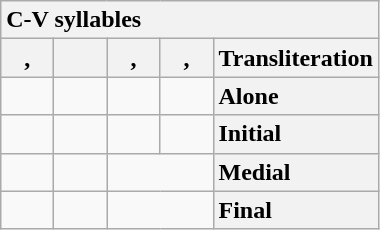<table class="wikitable" style="text-align: center; display: inline-table;">
<tr>
<th colspan="5" style="text-align: left">C-V syllables</th>
</tr>
<tr>
<th style="min-width: 1.75em">, </th>
<th style="min-width: 1.75em"></th>
<th style="min-width: 1.75em">, </th>
<th style="min-width: 1.75em">, </th>
<th style="text-align: left">Transliteration</th>
</tr>
<tr>
<td></td>
<td></td>
<td></td>
<td></td>
<th style="text-align: left">Alone</th>
</tr>
<tr>
<td></td>
<td></td>
<td></td>
<td></td>
<th style="text-align: left">Initial</th>
</tr>
<tr>
<td></td>
<td></td>
<td colspan="2"></td>
<th style="text-align: left">Medial</th>
</tr>
<tr>
<td></td>
<td></td>
<td colspan="2"></td>
<th style="text-align: left">Final</th>
</tr>
</table>
